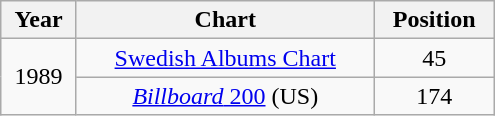<table class="wikitable" width="330px">
<tr>
<th align="center">Year</th>
<th align="center">Chart</th>
<th align="center">Position</th>
</tr>
<tr>
<td align="center" rowspan="2">1989</td>
<td align="center"><a href='#'>Swedish Albums Chart</a></td>
<td align="center">45</td>
</tr>
<tr>
<td align="center"><a href='#'><em>Billboard</em> 200</a> (US)</td>
<td align="center">174</td>
</tr>
</table>
